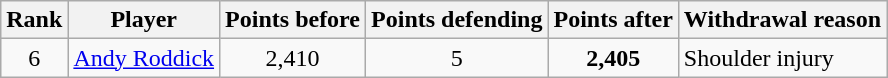<table class="wikitable sortable">
<tr>
<th>Rank</th>
<th>Player</th>
<th>Points before</th>
<th>Points defending</th>
<th>Points after</th>
<th>Withdrawal reason</th>
</tr>
<tr>
<td align=center>6</td>
<td> <a href='#'>Andy Roddick</a></td>
<td align=center>2,410</td>
<td align=center>5</td>
<td align=center><strong>2,405</strong></td>
<td>Shoulder injury</td>
</tr>
</table>
